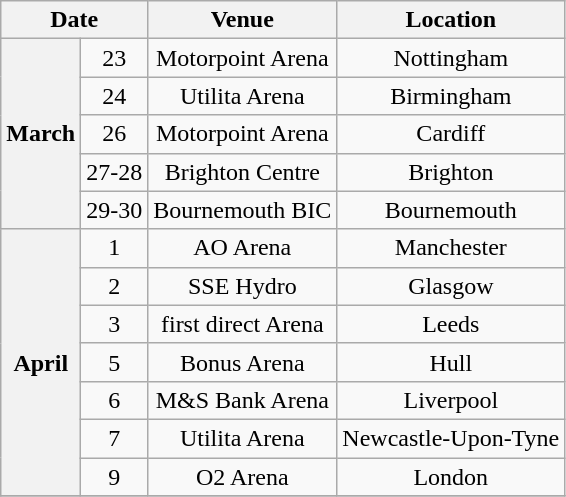<table class="wikitable sortable plainrowheaders" style="text-align:center;">
<tr>
<th scope="col" colspan=2>Date</th>
<th scope="col">Venue</th>
<th scope="col">Location</th>
</tr>
<tr>
<th rowspan=5>March</th>
<td>23</td>
<td>Motorpoint Arena</td>
<td>Nottingham</td>
</tr>
<tr>
<td>24</td>
<td>Utilita Arena</td>
<td>Birmingham</td>
</tr>
<tr>
<td>26</td>
<td>Motorpoint Arena</td>
<td>Cardiff</td>
</tr>
<tr>
<td>27-28</td>
<td>Brighton Centre</td>
<td>Brighton</td>
</tr>
<tr>
<td>29-30</td>
<td>Bournemouth BIC</td>
<td>Bournemouth</td>
</tr>
<tr>
<th rowspan=7>April</th>
<td>1</td>
<td>AO Arena</td>
<td>Manchester</td>
</tr>
<tr>
<td>2</td>
<td>SSE Hydro</td>
<td>Glasgow</td>
</tr>
<tr>
<td>3</td>
<td>first direct Arena</td>
<td>Leeds</td>
</tr>
<tr>
<td>5</td>
<td>Bonus Arena</td>
<td>Hull</td>
</tr>
<tr>
<td>6</td>
<td>M&S Bank Arena</td>
<td>Liverpool</td>
</tr>
<tr>
<td>7</td>
<td>Utilita Arena</td>
<td>Newcastle-Upon-Tyne</td>
</tr>
<tr>
<td>9</td>
<td>O2 Arena</td>
<td>London</td>
</tr>
<tr>
</tr>
</table>
